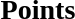<table width=100%>
<tr>
<td width=50% valign=top><br><h3>Points</h3>




</td>
</tr>
</table>
